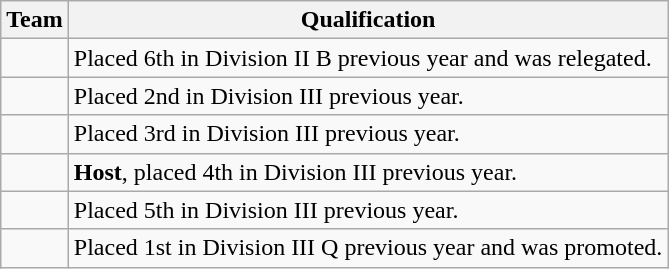<table class="wikitable">
<tr>
<th>Team</th>
<th>Qualification</th>
</tr>
<tr>
<td></td>
<td>Placed 6th in Division II B previous year and was relegated.</td>
</tr>
<tr>
<td></td>
<td>Placed 2nd in Division III previous year.</td>
</tr>
<tr>
<td></td>
<td>Placed 3rd in Division III previous year.</td>
</tr>
<tr>
<td></td>
<td><strong>Host</strong>, placed 4th in Division III previous year.</td>
</tr>
<tr>
<td></td>
<td>Placed 5th in Division III previous year.</td>
</tr>
<tr>
<td></td>
<td>Placed 1st in Division III Q previous year and was promoted.</td>
</tr>
</table>
